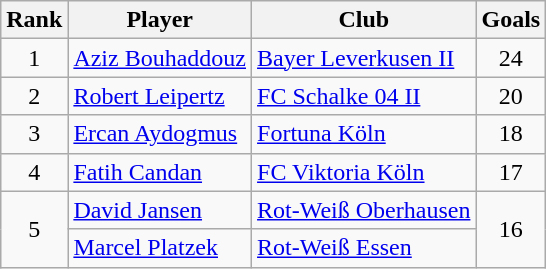<table class="wikitable" style="text-align:center">
<tr>
<th>Rank</th>
<th>Player</th>
<th>Club</th>
<th>Goals</th>
</tr>
<tr>
<td>1</td>
<td align="left"> <a href='#'>Aziz Bouhaddouz</a></td>
<td align="left"><a href='#'>Bayer Leverkusen II</a></td>
<td>24</td>
</tr>
<tr>
<td>2</td>
<td align="left"> <a href='#'>Robert Leipertz</a></td>
<td align="left"><a href='#'>FC Schalke 04 II</a></td>
<td>20</td>
</tr>
<tr>
<td>3</td>
<td align="left"> <a href='#'>Ercan Aydogmus</a></td>
<td align="left"><a href='#'>Fortuna Köln</a></td>
<td>18</td>
</tr>
<tr>
<td>4</td>
<td align="left"> <a href='#'>Fatih Candan</a></td>
<td align="left"><a href='#'>FC Viktoria Köln</a></td>
<td>17</td>
</tr>
<tr>
<td rowspan="2">5</td>
<td align="left"> <a href='#'>David Jansen</a></td>
<td align="left"><a href='#'>Rot-Weiß Oberhausen</a></td>
<td rowspan="2">16</td>
</tr>
<tr>
<td align="left"> <a href='#'>Marcel Platzek</a></td>
<td align="left"><a href='#'>Rot-Weiß Essen</a></td>
</tr>
</table>
